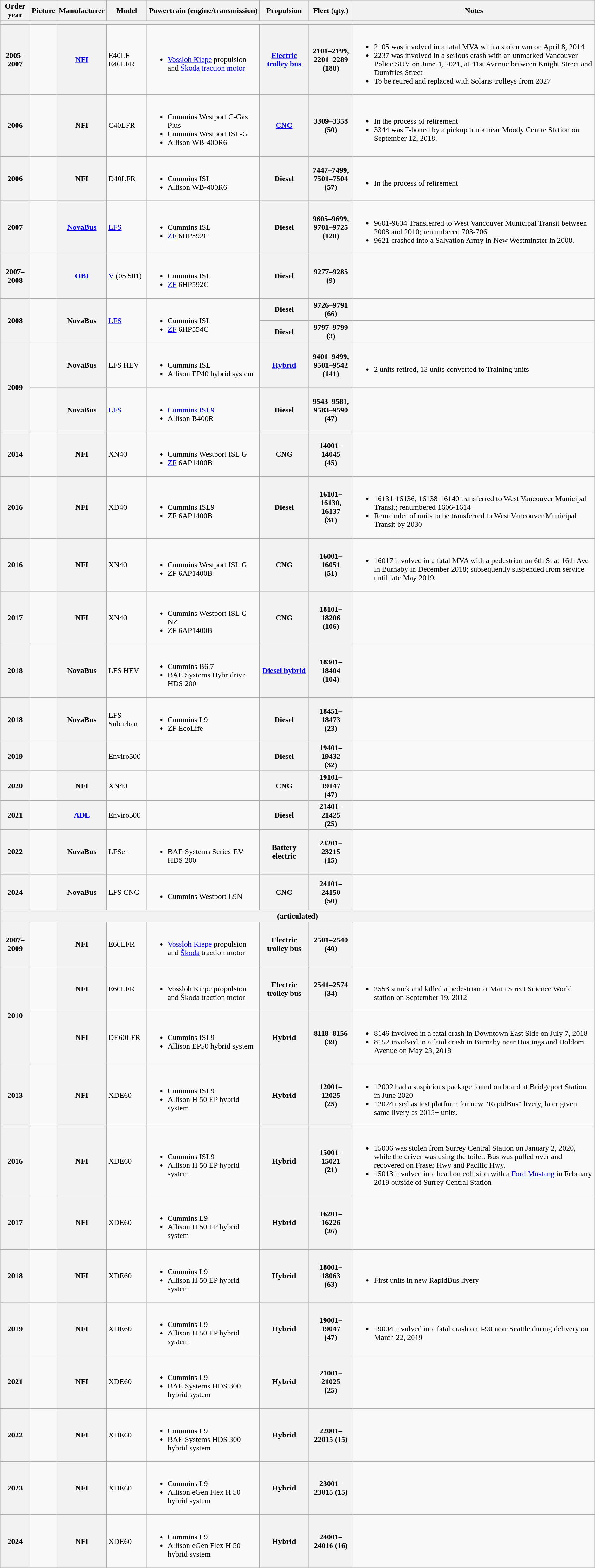<table class="wikitable">
<tr>
<th>Order year</th>
<th>Picture</th>
<th>Manufacturer</th>
<th>Model</th>
<th>Powertrain (engine/transmission)</th>
<th>Propulsion</th>
<th>Fleet (qty.)</th>
<th>Notes</th>
</tr>
<tr>
<th colspan=8></th>
</tr>
<tr>
<th>2005–2007</th>
<td></td>
<th><a href='#'>NFI</a></th>
<td>E40LF<br>E40LFR</td>
<td><br><ul><li><a href='#'>Vossloh Kiepe</a> propulsion and <a href='#'>Škoda</a> <a href='#'>traction motor</a></li></ul></td>
<th><a href='#'>Electric trolley bus</a></th>
<th>2101–2199, 2201–2289<br>(188)</th>
<td><br><ul><li>2105 was involved in a fatal MVA with a stolen van on April 8, 2014</li><li>2237 was involved in a serious crash with an unmarked Vancouver Police SUV on June 4, 2021, at 41st Avenue between Knight Street and Dumfries Street</li><li>To be retired and replaced with Solaris trolleys from 2027</li></ul></td>
</tr>
<tr>
<th>2006</th>
<td></td>
<th>NFI</th>
<td>C40LFR</td>
<td><br><ul><li>Cummins Westport C-Gas Plus</li><li>Cummins Westport ISL-G</li><li>Allison WB-400R6</li></ul></td>
<th><a href='#'>CNG</a></th>
<th>3309–3358<br>(50)</th>
<td><br><ul><li>In the process of retirement</li><li>3344 was T-boned by a pickup truck near Moody Centre Station on September 12, 2018.</li></ul></td>
</tr>
<tr>
<th>2006</th>
<td></td>
<th>NFI</th>
<td>D40LFR</td>
<td><br><ul><li>Cummins ISL</li><li>Allison WB-400R6</li></ul></td>
<th>Diesel</th>
<th>7447–7499, 7501–7504<br>(57)</th>
<td><br><ul><li>In the process of retirement</li></ul></td>
</tr>
<tr>
<th>2007</th>
<td></td>
<th><a href='#'>NovaBus</a></th>
<td><a href='#'>LFS</a></td>
<td><br><ul><li>Cummins ISL</li><li><a href='#'>ZF</a> 6HP592C</li></ul></td>
<th>Diesel</th>
<th>9605–9699, 9701–9725<br>(120)</th>
<td><br><ul><li>9601-9604 Transferred to West Vancouver Municipal Transit between 2008 and 2010; renumbered 703-706</li><li>9621 crashed into a Salvation Army in New Westminster in 2008.</li></ul></td>
</tr>
<tr>
<th>2007–2008</th>
<td></td>
<th><a href='#'>OBI</a></th>
<td><a href='#'>V</a> (05.501)</td>
<td><br><ul><li>Cummins ISL</li><li><a href='#'>ZF</a> 6HP592C</li></ul></td>
<th>Diesel</th>
<th>9277–9285<br>(9)</th>
<td></td>
</tr>
<tr>
<th rowspan="2">2008</th>
<td rowspan="2"></td>
<th rowspan="2">NovaBus</th>
<td rowspan="2"><a href='#'>LFS</a></td>
<td rowspan="2"><br><ul><li>Cummins ISL</li><li><a href='#'>ZF</a> 6HP554C</li></ul></td>
<th>Diesel</th>
<th>9726–9791<br>(66)</th>
<td></td>
</tr>
<tr>
<th>Diesel</th>
<th>9797–9799<br>(3)</th>
<td></td>
</tr>
<tr>
<th rowspan="2">2009</th>
<td></td>
<th>NovaBus</th>
<td>LFS HEV</td>
<td><br><ul><li>Cummins ISL</li><li>Allison EP40 hybrid system</li></ul></td>
<th><a href='#'>Hybrid</a></th>
<th>9401–9499, 9501–9542<br>(141)</th>
<td><br><ul><li>2 units retired, 13 units converted to Training units</li></ul></td>
</tr>
<tr>
<td></td>
<th>NovaBus</th>
<td><a href='#'>LFS</a></td>
<td><br><ul><li><a href='#'>Cummins ISL9</a></li><li>Allison B400R</li></ul></td>
<th>Diesel</th>
<th>9543–9581, 9583–9590<br>(47)</th>
<td></td>
</tr>
<tr>
<th>2014</th>
<td></td>
<th>NFI</th>
<td>XN40</td>
<td><br><ul><li>Cummins Westport ISL G</li><li><a href='#'>ZF</a> 6AP1400B</li></ul></td>
<th>CNG</th>
<th>14001–14045<br>(45)</th>
<td></td>
</tr>
<tr>
<th>2016</th>
<td></td>
<th>NFI</th>
<td>XD40</td>
<td><br><ul><li>Cummins ISL9</li><li>ZF 6AP1400B</li></ul></td>
<th>Diesel</th>
<th>16101–16130, 16137<br>(31)</th>
<td><br><ul><li>16131-16136, 16138-16140 transferred to West Vancouver Municipal Transit; renumbered 1606-1614</li><li>Remainder of units to be transferred to West Vancouver Municipal Transit by 2030</li></ul></td>
</tr>
<tr>
<th>2016</th>
<td></td>
<th>NFI</th>
<td>XN40</td>
<td><br><ul><li>Cummins Westport ISL G</li><li>ZF 6AP1400B</li></ul></td>
<th>CNG</th>
<th>16001–16051<br>(51)</th>
<td><br><ul><li>16017 involved in a fatal MVA with a pedestrian on 6th St at 16th Ave in Burnaby in December 2018; subsequently suspended from service until late May 2019.</li></ul></td>
</tr>
<tr>
<th>2017</th>
<td></td>
<th>NFI</th>
<td>XN40</td>
<td><br><ul><li>Cummins Westport ISL G NZ</li><li>ZF 6AP1400B</li></ul></td>
<th>CNG</th>
<th>18101–18206<br>(106)</th>
<td></td>
</tr>
<tr>
<th>2018</th>
<td></td>
<th>NovaBus</th>
<td>LFS HEV</td>
<td><br><ul><li>Cummins B6.7</li><li>BAE Systems Hybridrive HDS 200</li></ul></td>
<th><a href='#'>Diesel hybrid</a></th>
<th>18301–18404<br>(104)</th>
<td></td>
</tr>
<tr>
<th>2018</th>
<td></td>
<th>NovaBus</th>
<td>LFS Suburban</td>
<td><br><ul><li>Cummins L9</li><li>ZF EcoLife</li></ul></td>
<th>Diesel</th>
<th>18451–18473<br>(23)</th>
<td></td>
</tr>
<tr>
<th>2019</th>
<td></td>
<th></th>
<td>Enviro500</td>
<td></td>
<th>Diesel</th>
<th>19401–19432<br>(32)</th>
<td></td>
</tr>
<tr>
<th>2020</th>
<td></td>
<th>NFI</th>
<td>XN40</td>
<td></td>
<th>CNG</th>
<th>19101–19147<br>(47)</th>
<td></td>
</tr>
<tr>
<th>2021</th>
<td></td>
<th><a href='#'>ADL</a></th>
<td>Enviro500</td>
<td></td>
<th>Diesel</th>
<th>21401–21425<br>(25)</th>
<td></td>
</tr>
<tr>
<th>2022</th>
<td></td>
<th>NovaBus</th>
<td>LFSe+</td>
<td><br><ul><li>BAE Systems Series-EV HDS 200</li></ul></td>
<th>Battery electric</th>
<th>23201–23215<br>(15)</th>
<td></td>
</tr>
<tr>
<th>2024</th>
<td></td>
<th>NovaBus</th>
<td>LFS CNG</td>
<td><br><ul><li>Cummins Westport L9N</li></ul></td>
<th>CNG</th>
<th>24101–24150<br>(50)</th>
<td></td>
</tr>
<tr>
<th colspan=8> (articulated)</th>
</tr>
<tr>
<th>2007–2009</th>
<td></td>
<th>NFI</th>
<td>E60LFR</td>
<td><br><ul><li><a href='#'>Vossloh Kiepe</a> propulsion and <a href='#'>Škoda</a> traction motor</li></ul></td>
<th>Electric trolley bus</th>
<th>2501–2540<br>(40)</th>
<td></td>
</tr>
<tr>
<th rowspan="2">2010</th>
<td></td>
<th>NFI</th>
<td>E60LFR</td>
<td><br><ul><li>Vossloh Kiepe propulsion and Škoda traction motor</li></ul></td>
<th>Electric trolley bus</th>
<th>2541–2574<br>(34)</th>
<td><br><ul><li>2553 struck and killed a pedestrian at Main Street Science World station on September 19, 2012</li></ul></td>
</tr>
<tr>
<td></td>
<th>NFI</th>
<td>DE60LFR</td>
<td><br><ul><li>Cummins ISL9</li><li>Allison EP50 hybrid system</li></ul></td>
<th>Hybrid</th>
<th>8118–8156<br>(39)</th>
<td><br><ul><li>8146 involved in a fatal crash in Downtown East Side on July 7, 2018</li><li>8152 involved in a fatal crash in Burnaby near Hastings and Holdom Avenue on May 23, 2018</li></ul></td>
</tr>
<tr>
<th>2013</th>
<td></td>
<th>NFI</th>
<td>XDE60</td>
<td><br><ul><li>Cummins ISL9</li><li>Allison H 50 EP hybrid system</li></ul></td>
<th>Hybrid</th>
<th>12001–12025<br>(25)</th>
<td><br><ul><li>12002 had a suspicious package found on board at Bridgeport Station in June 2020</li><li>12024 used as test platform for new "RapidBus" livery, later given same livery as 2015+ units.</li></ul></td>
</tr>
<tr>
<th>2016</th>
<td></td>
<th>NFI</th>
<td>XDE60</td>
<td><br><ul><li>Cummins ISL9</li><li>Allison H 50 EP hybrid system</li></ul></td>
<th>Hybrid</th>
<th>15001–15021<br>(21)</th>
<td><br><ul><li>15006 was stolen from Surrey Central Station on January 2, 2020, while the driver was using the toilet. Bus was pulled over and recovered on Fraser Hwy and Pacific Hwy.</li><li>15013 involved in a head on collision with a <a href='#'>Ford Mustang</a> in February 2019 outside of Surrey Central Station</li></ul></td>
</tr>
<tr>
<th>2017</th>
<td></td>
<th>NFI</th>
<td>XDE60</td>
<td><br><ul><li>Cummins L9</li><li>Allison H 50 EP hybrid system</li></ul></td>
<th>Hybrid</th>
<th>16201–16226<br>(26)</th>
<td></td>
</tr>
<tr>
<th>2018</th>
<td></td>
<th>NFI</th>
<td>XDE60</td>
<td><br><ul><li>Cummins L9</li><li>Allison H 50 EP hybrid system</li></ul></td>
<th>Hybrid</th>
<th>18001–18063<br>(63)</th>
<td><br><ul><li>First units in new RapidBus livery</li></ul></td>
</tr>
<tr>
<th>2019</th>
<td></td>
<th>NFI</th>
<td>XDE60</td>
<td><br><ul><li>Cummins L9</li><li>Allison H 50 EP hybrid system</li></ul></td>
<th>Hybrid</th>
<th>19001–19047<br>(47)</th>
<td><br><ul><li>19004 involved in a fatal crash on I-90 near Seattle during delivery on March 22, 2019</li></ul></td>
</tr>
<tr>
<th>2021</th>
<td></td>
<th>NFI</th>
<td>XDE60</td>
<td><br><ul><li>Cummins L9</li><li>BAE Systems HDS 300 hybrid system</li></ul></td>
<th>Hybrid</th>
<th>21001–21025<br>(25)</th>
<td></td>
</tr>
<tr>
<th>2022</th>
<td></td>
<th>NFI</th>
<td>XDE60</td>
<td><br><ul><li>Cummins L9</li><li>BAE Systems HDS 300 hybrid system</li></ul></td>
<th>Hybrid</th>
<th>22001–22015 (15)</th>
<td></td>
</tr>
<tr>
<th>2023</th>
<td></td>
<th>NFI</th>
<td>XDE60</td>
<td><br><ul><li>Cummins L9</li><li>Allison eGen Flex H 50 hybrid system</li></ul></td>
<th>Hybrid</th>
<th>23001–23015 (15)</th>
<td></td>
</tr>
<tr>
<th>2024</th>
<td></td>
<th>NFI</th>
<td>XDE60</td>
<td><br><ul><li>Cummins L9</li><li>Allison eGen Flex H 50 hybrid system</li></ul></td>
<th>Hybrid</th>
<th>24001–24016 (16)</th>
<td></td>
</tr>
</table>
